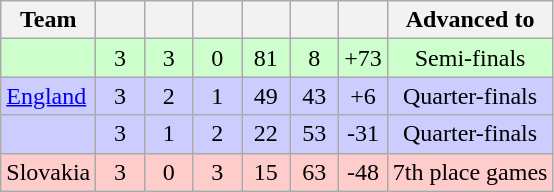<table class="wikitable" style="text-align:center;">
<tr>
<th>Team</th>
<th width=25></th>
<th width=25></th>
<th width=25></th>
<th width=25></th>
<th width=25></th>
<th width=25></th>
<th>Advanced to</th>
</tr>
<tr style="background:#cfc">
<td style="text-align:left;"></td>
<td>3</td>
<td>3</td>
<td>0</td>
<td>81</td>
<td>8</td>
<td>+73</td>
<td>Semi-finals</td>
</tr>
<tr style="background:#ccf">
<td style="text-align:left;"> <a href='#'>England</a></td>
<td>3</td>
<td>2</td>
<td>1</td>
<td>49</td>
<td>43</td>
<td>+6</td>
<td>Quarter-finals</td>
</tr>
<tr style="background:#ccf">
<td style="text-align:left;"></td>
<td>3</td>
<td>1</td>
<td>2</td>
<td>22</td>
<td>53</td>
<td>-31</td>
<td>Quarter-finals</td>
</tr>
<tr style="background:#fcc">
<td style="text-align:left;"> Slovakia</td>
<td>3</td>
<td>0</td>
<td>3</td>
<td>15</td>
<td>63</td>
<td>-48</td>
<td>7th place games</td>
</tr>
</table>
